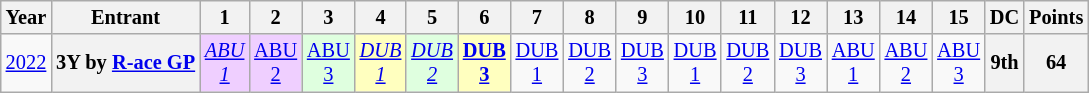<table class="wikitable" style="text-align:center; font-size:85%">
<tr>
<th>Year</th>
<th>Entrant</th>
<th>1</th>
<th>2</th>
<th>3</th>
<th>4</th>
<th>5</th>
<th>6</th>
<th>7</th>
<th>8</th>
<th>9</th>
<th>10</th>
<th>11</th>
<th>12</th>
<th>13</th>
<th>14</th>
<th>15</th>
<th>DC</th>
<th>Points</th>
</tr>
<tr>
<td><a href='#'>2022</a></td>
<th nowrap>3Y by <a href='#'>R-ace GP</a></th>
<td style="background:#EFCFFF;"><em><a href='#'>ABU<br>1</a></em><br></td>
<td style="background:#EFCFFF;"><a href='#'>ABU<br>2</a><br></td>
<td style="background:#DFFFDF;"><a href='#'>ABU<br>3</a><br></td>
<td style="background:#FFFFBF;"><em><a href='#'>DUB<br>1</a></em><br></td>
<td style="background:#DFFFDF;"><em><a href='#'>DUB<br>2</a></em><br></td>
<td style="background:#FFFFBF;"><strong><a href='#'>DUB<br>3</a></strong><br></td>
<td><a href='#'>DUB<br>1</a></td>
<td><a href='#'>DUB<br>2</a></td>
<td><a href='#'>DUB<br>3</a></td>
<td><a href='#'>DUB<br>1</a></td>
<td><a href='#'>DUB<br>2</a></td>
<td><a href='#'>DUB<br>3</a></td>
<td><a href='#'>ABU<br>1</a></td>
<td><a href='#'>ABU<br>2</a></td>
<td><a href='#'>ABU<br>3</a></td>
<th>9th</th>
<th>64</th>
</tr>
</table>
